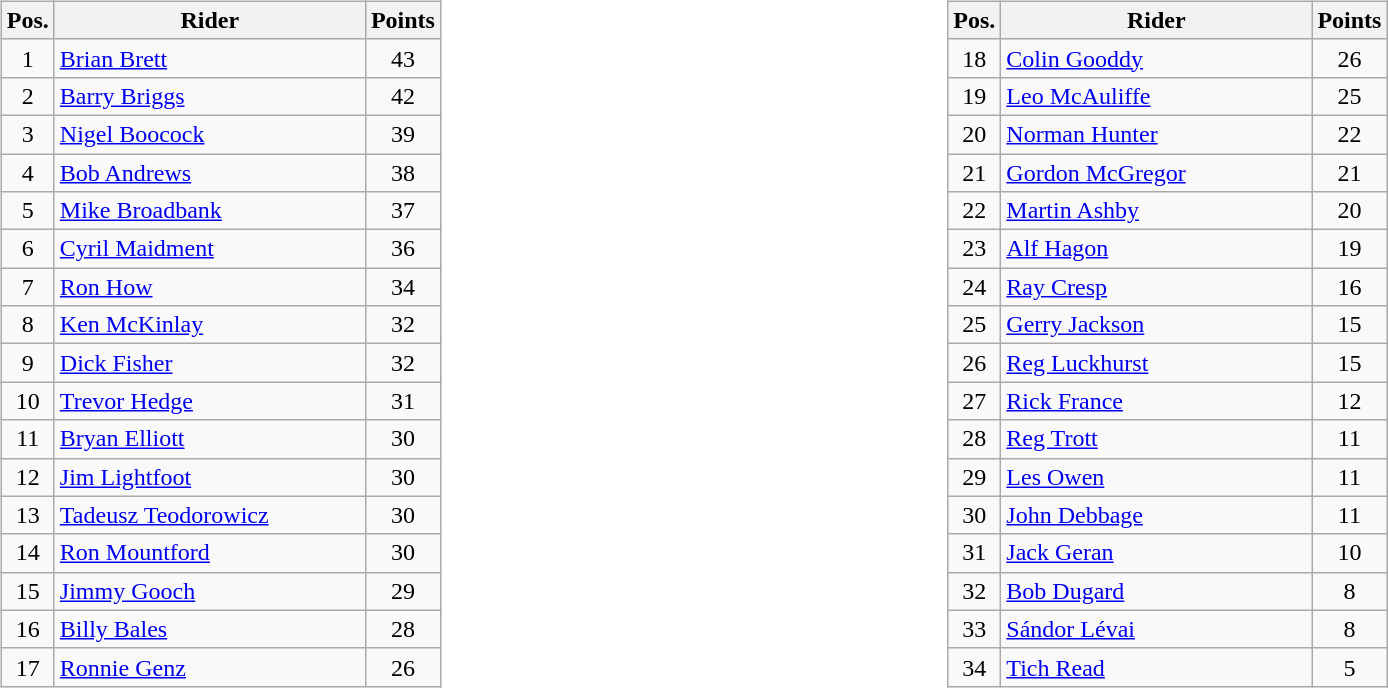<table width=100%>
<tr>
<td width=50% valign=top><br><table class="wikitable" style="text-align:center;">
<tr>
<th width=25px>Pos.</th>
<th width=200px>Rider</th>
<th width=40px>Points</th>
</tr>
<tr>
<td>1</td>
<td align=left> <a href='#'>Brian Brett</a></td>
<td>43</td>
</tr>
<tr>
<td>2</td>
<td align=left> <a href='#'>Barry Briggs</a></td>
<td>42</td>
</tr>
<tr>
<td>3</td>
<td align=left> <a href='#'>Nigel Boocock</a></td>
<td>39</td>
</tr>
<tr>
<td>4</td>
<td align=left> <a href='#'>Bob Andrews</a></td>
<td>38</td>
</tr>
<tr>
<td>5</td>
<td align=left> <a href='#'>Mike Broadbank</a></td>
<td>37</td>
</tr>
<tr>
<td>6</td>
<td align=left> <a href='#'>Cyril Maidment</a></td>
<td>36</td>
</tr>
<tr>
<td>7</td>
<td align=left> <a href='#'>Ron How</a></td>
<td>34</td>
</tr>
<tr>
<td>8</td>
<td align=left> <a href='#'>Ken McKinlay</a></td>
<td>32</td>
</tr>
<tr>
<td>9</td>
<td align=left> <a href='#'>Dick Fisher</a></td>
<td>32</td>
</tr>
<tr>
<td>10</td>
<td align=left> <a href='#'>Trevor Hedge</a></td>
<td>31</td>
</tr>
<tr>
<td>11</td>
<td align=left> <a href='#'>Bryan Elliott</a></td>
<td>30</td>
</tr>
<tr>
<td>12</td>
<td align=left> <a href='#'>Jim Lightfoot</a></td>
<td>30</td>
</tr>
<tr>
<td>13</td>
<td align=left> <a href='#'>Tadeusz Teodorowicz</a></td>
<td>30</td>
</tr>
<tr>
<td>14</td>
<td align=left> <a href='#'>Ron Mountford</a></td>
<td>30</td>
</tr>
<tr>
<td>15</td>
<td align=left> <a href='#'>Jimmy Gooch</a></td>
<td>29</td>
</tr>
<tr>
<td>16</td>
<td align=left> <a href='#'>Billy Bales</a></td>
<td>28</td>
</tr>
<tr>
<td>17</td>
<td align=left> <a href='#'>Ronnie Genz</a></td>
<td>26</td>
</tr>
</table>
</td>
<td width=50% valign=top><br><table class="wikitable" style="text-align:center;">
<tr>
<th width=25px>Pos.</th>
<th width=200px>Rider</th>
<th width=40px>Points</th>
</tr>
<tr>
<td>18</td>
<td align=left> <a href='#'>Colin Gooddy</a></td>
<td>26</td>
</tr>
<tr>
<td>19</td>
<td align=left> <a href='#'>Leo McAuliffe</a></td>
<td>25</td>
</tr>
<tr>
<td>20</td>
<td align=left> <a href='#'>Norman Hunter</a></td>
<td>22</td>
</tr>
<tr>
<td>21</td>
<td align=left> <a href='#'>Gordon McGregor</a></td>
<td>21</td>
</tr>
<tr>
<td>22</td>
<td align=left> <a href='#'>Martin Ashby</a></td>
<td>20</td>
</tr>
<tr>
<td>23</td>
<td align=left> <a href='#'>Alf Hagon</a></td>
<td>19</td>
</tr>
<tr>
<td>24</td>
<td align=left> <a href='#'>Ray Cresp</a></td>
<td>16</td>
</tr>
<tr>
<td>25</td>
<td align=left> <a href='#'>Gerry Jackson</a></td>
<td>15</td>
</tr>
<tr>
<td>26</td>
<td align=left> <a href='#'>Reg Luckhurst</a></td>
<td>15</td>
</tr>
<tr>
<td>27</td>
<td align=left> <a href='#'>Rick France</a></td>
<td>12</td>
</tr>
<tr>
<td>28</td>
<td align=left> <a href='#'>Reg Trott</a></td>
<td>11</td>
</tr>
<tr>
<td>29</td>
<td align=left> <a href='#'>Les Owen</a></td>
<td>11</td>
</tr>
<tr>
<td>30</td>
<td align=left> <a href='#'>John Debbage</a></td>
<td>11</td>
</tr>
<tr>
<td>31</td>
<td align=left> <a href='#'>Jack Geran</a></td>
<td>10</td>
</tr>
<tr>
<td>32</td>
<td align=left> <a href='#'>Bob Dugard</a></td>
<td>8</td>
</tr>
<tr>
<td>33</td>
<td align=left> <a href='#'>Sándor Lévai</a></td>
<td>8</td>
</tr>
<tr>
<td>34</td>
<td align=left> <a href='#'>Tich Read</a></td>
<td>5</td>
</tr>
</table>
</td>
</tr>
</table>
